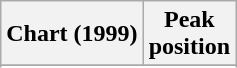<table class="wikitable sortable" border="1">
<tr>
<th>Chart (1999)</th>
<th>Peak<br>position</th>
</tr>
<tr>
</tr>
<tr>
</tr>
<tr>
</tr>
<tr>
</tr>
</table>
